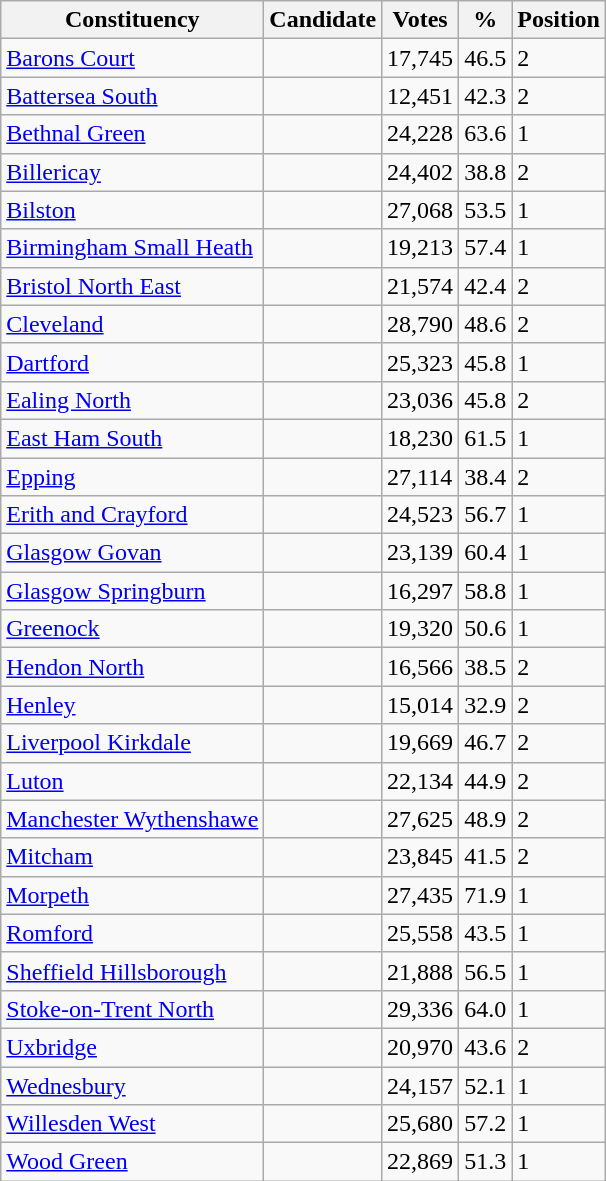<table class="wikitable sortable">
<tr>
<th>Constituency</th>
<th>Candidate</th>
<th>Votes</th>
<th>%</th>
<th>Position</th>
</tr>
<tr>
<td><a href='#'>Barons Court</a></td>
<td></td>
<td>17,745</td>
<td>46.5</td>
<td>2</td>
</tr>
<tr>
<td><a href='#'>Battersea South</a></td>
<td></td>
<td>12,451</td>
<td>42.3</td>
<td>2</td>
</tr>
<tr>
<td><a href='#'>Bethnal Green</a></td>
<td></td>
<td>24,228</td>
<td>63.6</td>
<td>1</td>
</tr>
<tr>
<td><a href='#'>Billericay</a></td>
<td></td>
<td>24,402</td>
<td>38.8</td>
<td>2</td>
</tr>
<tr>
<td><a href='#'>Bilston</a></td>
<td></td>
<td>27,068</td>
<td>53.5</td>
<td>1</td>
</tr>
<tr>
<td><a href='#'>Birmingham Small Heath</a></td>
<td></td>
<td>19,213</td>
<td>57.4</td>
<td>1</td>
</tr>
<tr>
<td><a href='#'>Bristol North East</a></td>
<td></td>
<td>21,574</td>
<td>42.4</td>
<td>2</td>
</tr>
<tr>
<td><a href='#'>Cleveland</a></td>
<td></td>
<td>28,790</td>
<td>48.6</td>
<td>2</td>
</tr>
<tr>
<td><a href='#'>Dartford</a></td>
<td></td>
<td>25,323</td>
<td>45.8</td>
<td>1</td>
</tr>
<tr>
<td><a href='#'>Ealing North</a></td>
<td></td>
<td>23,036</td>
<td>45.8</td>
<td>2</td>
</tr>
<tr>
<td><a href='#'>East Ham South</a></td>
<td></td>
<td>18,230</td>
<td>61.5</td>
<td>1</td>
</tr>
<tr>
<td><a href='#'>Epping</a></td>
<td></td>
<td>27,114</td>
<td>38.4</td>
<td>2</td>
</tr>
<tr>
<td><a href='#'>Erith and Crayford</a></td>
<td></td>
<td>24,523</td>
<td>56.7</td>
<td>1</td>
</tr>
<tr>
<td><a href='#'>Glasgow Govan</a></td>
<td></td>
<td>23,139</td>
<td>60.4</td>
<td>1</td>
</tr>
<tr>
<td><a href='#'>Glasgow Springburn</a></td>
<td></td>
<td>16,297</td>
<td>58.8</td>
<td>1</td>
</tr>
<tr>
<td><a href='#'>Greenock</a></td>
<td></td>
<td>19,320</td>
<td>50.6</td>
<td>1</td>
</tr>
<tr>
<td><a href='#'>Hendon North</a></td>
<td></td>
<td>16,566</td>
<td>38.5</td>
<td>2</td>
</tr>
<tr>
<td><a href='#'>Henley</a></td>
<td></td>
<td>15,014</td>
<td>32.9</td>
<td>2</td>
</tr>
<tr>
<td><a href='#'>Liverpool Kirkdale</a></td>
<td></td>
<td>19,669</td>
<td>46.7</td>
<td>2</td>
</tr>
<tr>
<td><a href='#'>Luton</a></td>
<td></td>
<td>22,134</td>
<td>44.9</td>
<td>2</td>
</tr>
<tr>
<td><a href='#'>Manchester Wythenshawe</a></td>
<td></td>
<td>27,625</td>
<td>48.9</td>
<td>2</td>
</tr>
<tr>
<td><a href='#'>Mitcham</a></td>
<td></td>
<td>23,845</td>
<td>41.5</td>
<td>2</td>
</tr>
<tr>
<td><a href='#'>Morpeth</a></td>
<td></td>
<td>27,435</td>
<td>71.9</td>
<td>1</td>
</tr>
<tr>
<td><a href='#'>Romford</a></td>
<td></td>
<td>25,558</td>
<td>43.5</td>
<td>1</td>
</tr>
<tr>
<td><a href='#'>Sheffield Hillsborough</a></td>
<td></td>
<td>21,888</td>
<td>56.5</td>
<td>1</td>
</tr>
<tr>
<td><a href='#'>Stoke-on-Trent North</a></td>
<td></td>
<td>29,336</td>
<td>64.0</td>
<td>1</td>
</tr>
<tr>
<td><a href='#'>Uxbridge</a></td>
<td></td>
<td>20,970</td>
<td>43.6</td>
<td>2</td>
</tr>
<tr>
<td><a href='#'>Wednesbury</a></td>
<td></td>
<td>24,157</td>
<td>52.1</td>
<td>1</td>
</tr>
<tr>
<td><a href='#'>Willesden West</a></td>
<td></td>
<td>25,680</td>
<td>57.2</td>
<td>1</td>
</tr>
<tr>
<td><a href='#'>Wood Green</a></td>
<td></td>
<td>22,869</td>
<td>51.3</td>
<td>1</td>
</tr>
</table>
